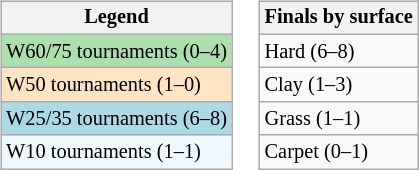<table>
<tr valign=top>
<td><br><table class="wikitable" style=font-size:85%;>
<tr>
<th>Legend</th>
</tr>
<tr style="background:#addfad;">
<td>W60/75 tournaments (0–4)</td>
</tr>
<tr style="background:#ffe4c4;">
<td>W50 tournaments (1–0)</td>
</tr>
<tr style="background:lightblue;">
<td>W25/35 tournaments (6–8)</td>
</tr>
<tr style="background:#f0f8ff;">
<td>W10 tournaments (1–1)</td>
</tr>
</table>
</td>
<td><br><table class="wikitable" style=font-size:85%;>
<tr>
<th>Finals by surface</th>
</tr>
<tr>
<td>Hard (6–8)</td>
</tr>
<tr>
<td>Clay (1–3)</td>
</tr>
<tr>
<td>Grass (1–1)</td>
</tr>
<tr>
<td>Carpet (0–1)</td>
</tr>
</table>
</td>
</tr>
</table>
